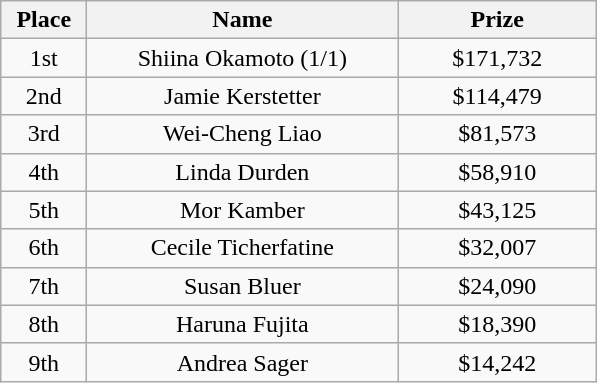<table class="wikitable">
<tr>
<th width="50">Place</th>
<th width="200">Name</th>
<th width="125">Prize</th>
</tr>
<tr>
<td align=center>1st</td>
<td align=center> Shiina Okamoto (1/1)</td>
<td align=center>$171,732</td>
</tr>
<tr>
<td align=center>2nd</td>
<td align=center> Jamie Kerstetter</td>
<td align=center>$114,479</td>
</tr>
<tr>
<td align=center>3rd</td>
<td align=center> Wei-Cheng Liao</td>
<td align=center>$81,573</td>
</tr>
<tr>
<td align=center>4th</td>
<td align=center> Linda Durden</td>
<td align=center>$58,910</td>
</tr>
<tr>
<td align=center>5th</td>
<td align=center> Mor Kamber</td>
<td align=center>$43,125</td>
</tr>
<tr>
<td align=center>6th</td>
<td align=center> Cecile Ticherfatine</td>
<td align=center>$32,007</td>
</tr>
<tr>
<td align=center>7th</td>
<td align=center> Susan Bluer</td>
<td align=center>$24,090</td>
</tr>
<tr>
<td align=center>8th</td>
<td align=center> Haruna Fujita</td>
<td align=center>$18,390</td>
</tr>
<tr>
<td align=center>9th</td>
<td align=center> Andrea Sager</td>
<td align=center>$14,242</td>
</tr>
</table>
